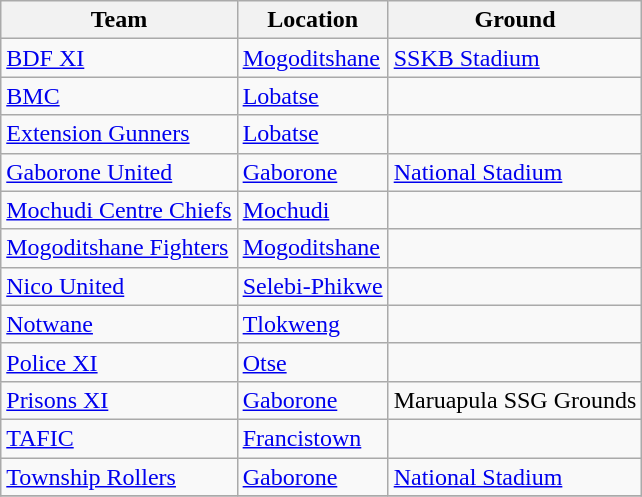<table class="wikitable sortable">
<tr>
<th>Team</th>
<th>Location</th>
<th>Ground</th>
</tr>
<tr>
<td><a href='#'>BDF XI</a></td>
<td><a href='#'>Mogoditshane</a></td>
<td><a href='#'>SSKB Stadium</a></td>
</tr>
<tr>
<td><a href='#'>BMC</a></td>
<td><a href='#'>Lobatse</a></td>
<td></td>
</tr>
<tr>
<td><a href='#'>Extension Gunners</a></td>
<td><a href='#'>Lobatse</a></td>
<td></td>
</tr>
<tr>
<td><a href='#'>Gaborone United</a></td>
<td><a href='#'>Gaborone</a></td>
<td><a href='#'>National Stadium</a></td>
</tr>
<tr>
<td><a href='#'>Mochudi Centre Chiefs</a></td>
<td><a href='#'>Mochudi</a></td>
<td></td>
</tr>
<tr>
<td><a href='#'>Mogoditshane Fighters </a></td>
<td><a href='#'>Mogoditshane</a></td>
<td></td>
</tr>
<tr>
<td><a href='#'>Nico United</a></td>
<td><a href='#'>Selebi-Phikwe</a></td>
<td></td>
</tr>
<tr>
<td><a href='#'>Notwane</a></td>
<td><a href='#'>Tlokweng</a></td>
<td></td>
</tr>
<tr>
<td><a href='#'>Police XI</a></td>
<td><a href='#'>Otse</a></td>
<td></td>
</tr>
<tr>
<td><a href='#'>Prisons XI</a></td>
<td><a href='#'>Gaborone</a></td>
<td>Maruapula SSG Grounds</td>
</tr>
<tr>
<td><a href='#'>TAFIC </a></td>
<td><a href='#'>Francistown</a></td>
<td></td>
</tr>
<tr>
<td><a href='#'>Township Rollers</a></td>
<td><a href='#'>Gaborone</a></td>
<td><a href='#'>National Stadium</a></td>
</tr>
<tr>
</tr>
</table>
